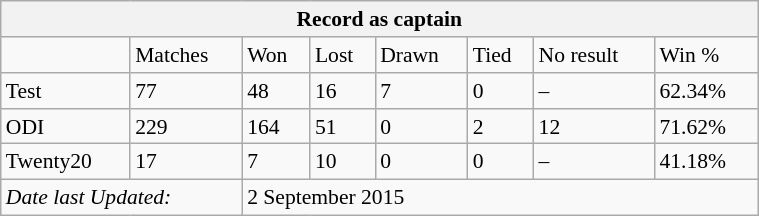<table class="wikitable" style="float: right; margin-left: 1em; width: 40%; font-size: 90%;">
<tr>
<th colspan="8"><strong>Record as captain</strong></th>
</tr>
<tr>
<td> </td>
<td>Matches</td>
<td>Won</td>
<td>Lost</td>
<td>Drawn</td>
<td>Tied</td>
<td>No result</td>
<td>Win %</td>
</tr>
<tr>
<td>Test</td>
<td>77</td>
<td>48</td>
<td>16</td>
<td>7</td>
<td>0</td>
<td>–</td>
<td>62.34%</td>
</tr>
<tr>
<td>ODI</td>
<td>229</td>
<td>164</td>
<td>51</td>
<td>0</td>
<td>2</td>
<td>12</td>
<td>71.62%</td>
</tr>
<tr>
<td>Twenty20</td>
<td>17</td>
<td>7</td>
<td>10</td>
<td>0</td>
<td>0</td>
<td>–</td>
<td>41.18%</td>
</tr>
<tr>
<td colspan=2><em>Date last Updated:</em></td>
<td colspan=8>2 September 2015</td>
</tr>
</table>
